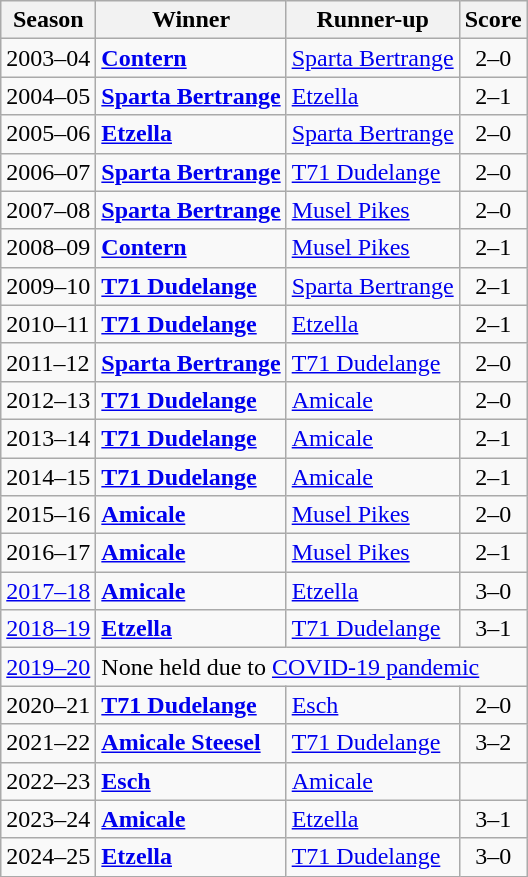<table class="wikitable">
<tr>
<th>Season</th>
<th>Winner</th>
<th>Runner-up</th>
<th>Score</th>
</tr>
<tr>
<td>2003–04</td>
<td><strong><a href='#'>Contern</a></strong></td>
<td><a href='#'>Sparta Bertrange</a></td>
<td align=center>2–0</td>
</tr>
<tr>
<td>2004–05</td>
<td><strong><a href='#'>Sparta Bertrange</a></strong></td>
<td><a href='#'>Etzella</a></td>
<td align=center>2–1</td>
</tr>
<tr>
<td>2005–06</td>
<td><strong><a href='#'>Etzella</a></strong></td>
<td><a href='#'>Sparta Bertrange</a></td>
<td align=center>2–0</td>
</tr>
<tr>
<td>2006–07</td>
<td><strong><a href='#'>Sparta Bertrange</a></strong></td>
<td><a href='#'>T71 Dudelange</a></td>
<td align=center>2–0</td>
</tr>
<tr>
<td>2007–08</td>
<td><strong><a href='#'>Sparta Bertrange</a></strong></td>
<td><a href='#'>Musel Pikes</a></td>
<td align=center>2–0</td>
</tr>
<tr>
<td>2008–09</td>
<td><strong><a href='#'>Contern</a></strong></td>
<td><a href='#'>Musel Pikes</a></td>
<td align=center>2–1</td>
</tr>
<tr>
<td>2009–10</td>
<td><strong><a href='#'>T71 Dudelange</a></strong></td>
<td><a href='#'>Sparta Bertrange</a></td>
<td align=center>2–1</td>
</tr>
<tr>
<td>2010–11</td>
<td><strong><a href='#'>T71 Dudelange</a></strong></td>
<td><a href='#'>Etzella</a></td>
<td align=center>2–1</td>
</tr>
<tr>
<td>2011–12</td>
<td><strong><a href='#'>Sparta Bertrange</a></strong></td>
<td><a href='#'>T71 Dudelange</a></td>
<td align=center>2–0</td>
</tr>
<tr>
<td>2012–13</td>
<td><strong><a href='#'>T71 Dudelange</a></strong></td>
<td><a href='#'>Amicale</a></td>
<td align=center>2–0</td>
</tr>
<tr>
<td>2013–14</td>
<td><strong><a href='#'>T71 Dudelange</a></strong></td>
<td><a href='#'>Amicale</a></td>
<td align=center>2–1</td>
</tr>
<tr>
<td>2014–15</td>
<td><strong><a href='#'>T71 Dudelange</a></strong></td>
<td><a href='#'>Amicale</a></td>
<td align=center>2–1</td>
</tr>
<tr>
<td>2015–16</td>
<td><strong><a href='#'>Amicale</a></strong></td>
<td><a href='#'>Musel Pikes</a></td>
<td align=center>2–0</td>
</tr>
<tr>
<td>2016–17</td>
<td><strong><a href='#'>Amicale</a></strong></td>
<td><a href='#'>Musel Pikes</a></td>
<td align=center>2–1</td>
</tr>
<tr>
<td><a href='#'>2017–18</a></td>
<td><strong><a href='#'>Amicale</a></strong></td>
<td><a href='#'>Etzella</a></td>
<td align=center>3–0</td>
</tr>
<tr>
<td><a href='#'>2018–19</a></td>
<td><strong><a href='#'>Etzella</a></strong></td>
<td><a href='#'>T71 Dudelange</a></td>
<td align=center>3–1</td>
</tr>
<tr>
<td><a href='#'>2019–20</a></td>
<td colspan=3>None held due to <a href='#'>COVID-19 pandemic</a></td>
</tr>
<tr>
<td>2020–21</td>
<td><strong><a href='#'>T71 Dudelange</a></strong></td>
<td><a href='#'>Esch</a></td>
<td align=center>2–0</td>
</tr>
<tr>
<td>2021–22</td>
<td><strong><a href='#'>Amicale Steesel</a></strong></td>
<td><a href='#'>T71 Dudelange</a></td>
<td align=center>3–2</td>
</tr>
<tr>
<td>2022–23</td>
<td><a href='#'><strong>Esch</strong></a></td>
<td><a href='#'>Amicale</a></td>
<td></td>
</tr>
<tr>
<td>2023–24</td>
<td><strong><a href='#'>Amicale</a></strong></td>
<td><a href='#'>Etzella</a></td>
<td align=center>3–1</td>
</tr>
<tr>
<td>2024–25</td>
<td><strong><a href='#'>Etzella</a></strong></td>
<td><a href='#'>T71 Dudelange</a></td>
<td align=center>3–0</td>
</tr>
</table>
